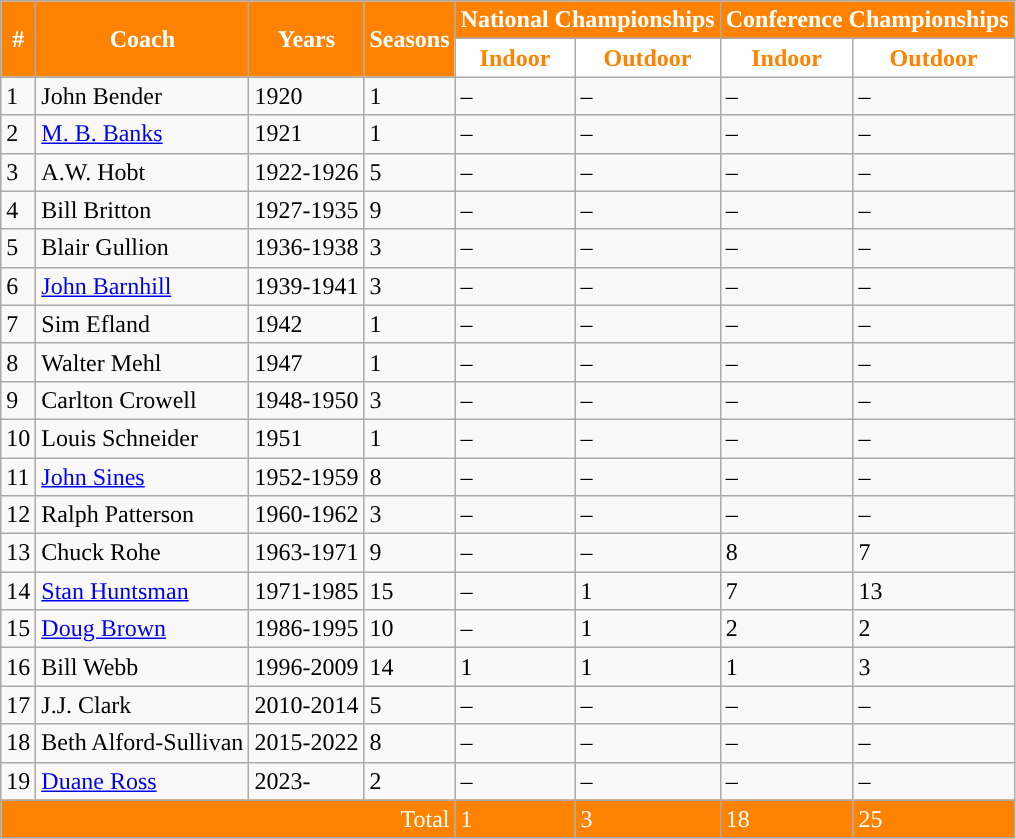<table class="wikitable">
<tr>
<th rowspan="2" style="background: #FF8200; color:white;">#</th>
<th rowspan="2" style="background: #FF8200; color:white;">Coach</th>
<th rowspan="2" style="background: #FF8200; color:white;">Years</th>
<th rowspan="2" style="background: #FF8200; color:white;">Seasons</th>
<th colspan="2" style="background: #FF8200; color:white;">National Championships</th>
<th colspan="2" style="background: #FF8200; color:white;">Conference Championships</th>
</tr>
<tr align="center" style="width:20px; background: white; color:#FF8200; text-align:center">
<td><strong>Indoor</strong></td>
<td><strong>Outdoor</strong></td>
<td><strong>Indoor</strong></td>
<td><strong>Outdoor</strong></td>
</tr>
<tr>
<td>1</td>
<td>John Bender</td>
<td>1920</td>
<td>1</td>
<td>–</td>
<td>–</td>
<td>–</td>
<td>–</td>
</tr>
<tr>
<td>2</td>
<td><a href='#'>M. B. Banks</a></td>
<td>1921</td>
<td>1</td>
<td>–</td>
<td>–</td>
<td>–</td>
<td>–</td>
</tr>
<tr>
<td>3</td>
<td>A.W. Hobt</td>
<td>1922-1926</td>
<td>5</td>
<td>–</td>
<td>–</td>
<td>–</td>
<td>–</td>
</tr>
<tr>
<td>4</td>
<td>Bill Britton</td>
<td>1927-1935</td>
<td>9</td>
<td>–</td>
<td>–</td>
<td>–</td>
<td>–</td>
</tr>
<tr>
<td>5</td>
<td>Blair Gullion</td>
<td>1936-1938</td>
<td>3</td>
<td>–</td>
<td>–</td>
<td>–</td>
<td>–</td>
</tr>
<tr>
<td>6</td>
<td><a href='#'>John Barnhill</a></td>
<td>1939-1941</td>
<td>3</td>
<td>–</td>
<td>–</td>
<td>–</td>
<td>–</td>
</tr>
<tr>
<td>7</td>
<td>Sim Efland</td>
<td>1942</td>
<td>1</td>
<td>–</td>
<td>–</td>
<td>–</td>
<td>–</td>
</tr>
<tr>
<td>8</td>
<td>Walter Mehl</td>
<td>1947</td>
<td>1</td>
<td>–</td>
<td>–</td>
<td>–</td>
<td>–</td>
</tr>
<tr>
<td>9</td>
<td>Carlton Crowell</td>
<td>1948-1950</td>
<td>3</td>
<td>–</td>
<td>–</td>
<td>–</td>
<td>–</td>
</tr>
<tr>
<td>10</td>
<td>Louis Schneider</td>
<td>1951</td>
<td>1</td>
<td>–</td>
<td>–</td>
<td>–</td>
<td>–</td>
</tr>
<tr>
<td>11</td>
<td><a href='#'>John Sines</a></td>
<td>1952-1959</td>
<td>8</td>
<td>–</td>
<td>–</td>
<td>–</td>
<td>–</td>
</tr>
<tr>
<td>12</td>
<td>Ralph Patterson</td>
<td>1960-1962</td>
<td>3</td>
<td>–</td>
<td>–</td>
<td>–</td>
<td>–</td>
</tr>
<tr>
<td>13</td>
<td>Chuck Rohe</td>
<td>1963-1971</td>
<td>9</td>
<td>–</td>
<td>–</td>
<td>8</td>
<td>7</td>
</tr>
<tr>
<td>14</td>
<td><a href='#'>Stan Huntsman</a></td>
<td>1971-1985</td>
<td>15</td>
<td>–</td>
<td>1</td>
<td>7</td>
<td>13</td>
</tr>
<tr>
<td>15</td>
<td><a href='#'>Doug Brown</a></td>
<td>1986-1995</td>
<td>10</td>
<td>–</td>
<td>1</td>
<td>2</td>
<td>2</td>
</tr>
<tr>
<td>16</td>
<td>Bill Webb</td>
<td>1996-2009</td>
<td>14</td>
<td>1</td>
<td>1</td>
<td>1</td>
<td>3</td>
</tr>
<tr>
<td>17</td>
<td>J.J. Clark</td>
<td>2010-2014</td>
<td>5</td>
<td>–</td>
<td>–</td>
<td>–</td>
<td>–</td>
</tr>
<tr>
<td>18</td>
<td>Beth Alford-Sullivan</td>
<td>2015-2022</td>
<td>8</td>
<td>–</td>
<td>–</td>
<td>–</td>
<td>–</td>
</tr>
<tr>
<td>19</td>
<td><a href='#'>Duane Ross</a></td>
<td>2023-</td>
<td>2</td>
<td>–</td>
<td>–</td>
<td>–</td>
<td>–</td>
</tr>
<tr style="background: #FF8200; color:white">
<td colspan="4" align="right">Total</td>
<td>1</td>
<td>3</td>
<td>18</td>
<td>25</td>
</tr>
</table>
